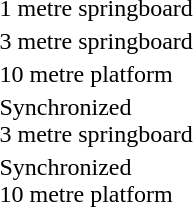<table>
<tr>
<td>1 metre springboard <br></td>
<td><strong></strong></td>
<td></td>
<td></td>
</tr>
<tr>
<td>3 metre springboard <br></td>
<td><strong></strong></td>
<td></td>
<td></td>
</tr>
<tr>
<td>10 metre platform <br></td>
<td><strong></strong></td>
<td></td>
<td></td>
</tr>
<tr>
<td>Synchronized<br>3 metre springboard <br></td>
<td><strong><br></strong></td>
<td><br></td>
<td><br></td>
</tr>
<tr>
<td>Synchronized<br>10 metre platform <br></td>
<td><strong><br></strong></td>
<td><br></td>
<td><br></td>
</tr>
</table>
